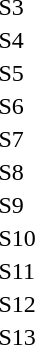<table>
<tr>
<td>S3</td>
<td></td>
<td></td>
<td></td>
</tr>
<tr>
<td>S4</td>
<td></td>
<td></td>
<td></td>
</tr>
<tr>
<td>S5</td>
<td></td>
<td></td>
<td></td>
</tr>
<tr>
<td>S6</td>
<td></td>
<td></td>
<td></td>
</tr>
<tr>
<td>S7</td>
<td></td>
<td></td>
<td></td>
</tr>
<tr>
<td>S8</td>
<td></td>
<td></td>
<td></td>
</tr>
<tr>
<td>S9</td>
<td></td>
<td></td>
<td></td>
</tr>
<tr>
<td>S10</td>
<td></td>
<td></td>
<td></td>
</tr>
<tr>
<td>S11</td>
<td></td>
<td></td>
<td></td>
</tr>
<tr>
<td>S12</td>
<td></td>
<td></td>
<td></td>
</tr>
<tr>
<td>S13</td>
<td></td>
<td></td>
<td></td>
</tr>
</table>
